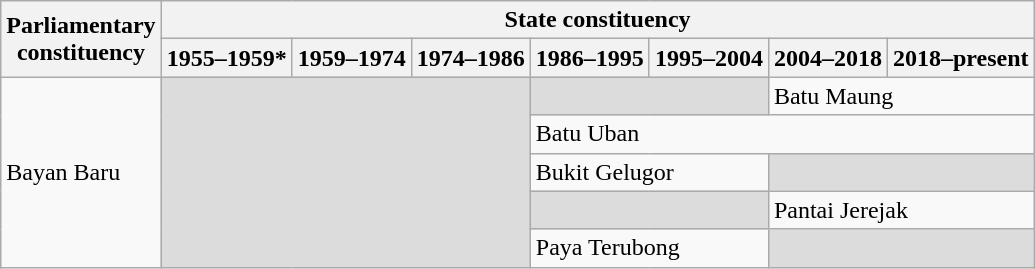<table class="wikitable">
<tr>
<th rowspan="2">Parliamentary<br>constituency</th>
<th colspan="7">State constituency</th>
</tr>
<tr>
<th>1955–1959*</th>
<th>1959–1974</th>
<th>1974–1986</th>
<th>1986–1995</th>
<th>1995–2004</th>
<th>2004–2018</th>
<th>2018–present</th>
</tr>
<tr>
<td rowspan="5">Bayan Baru</td>
<td colspan="3" rowspan="5" bgcolor="dcdcdc"></td>
<td colspan="2" bgcolor="dcdcdc"></td>
<td colspan="2">Batu Maung</td>
</tr>
<tr>
<td colspan="4">Batu Uban</td>
</tr>
<tr>
<td colspan="2">Bukit Gelugor</td>
<td colspan="2" bgcolor="dcdcdc"></td>
</tr>
<tr>
<td colspan="2" bgcolor="dcdcdc"></td>
<td colspan="2">Pantai Jerejak</td>
</tr>
<tr>
<td colspan="2">Paya Terubong</td>
<td colspan="2" bgcolor="dcdcdc"></td>
</tr>
</table>
